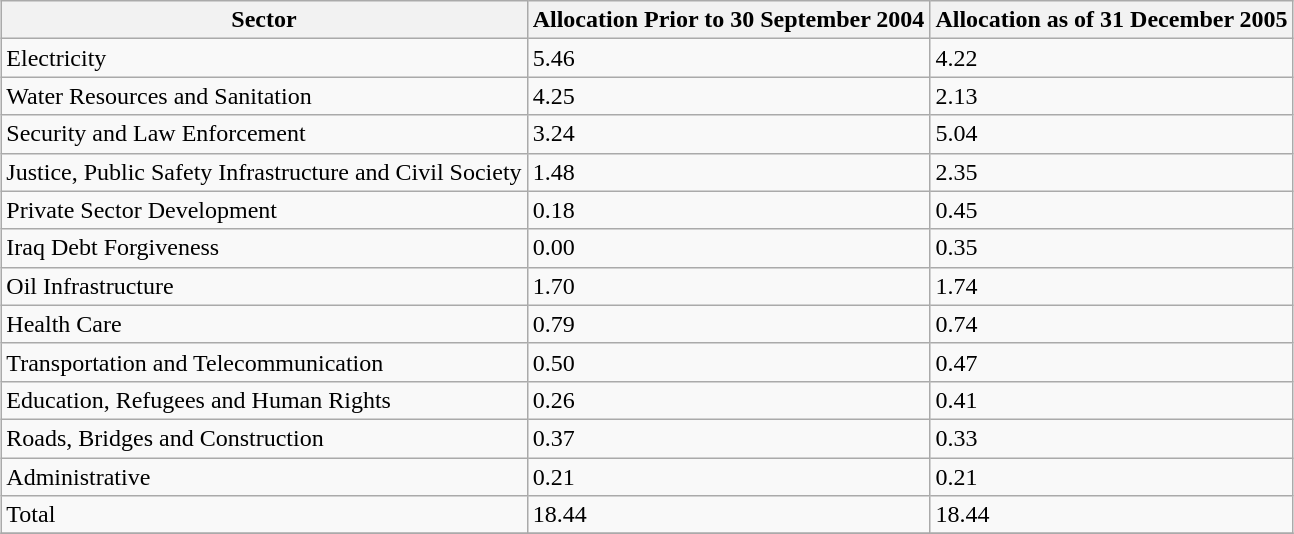<table class="wikitable" style="margin:1em auto;">
<tr>
<th>Sector</th>
<th>Allocation Prior to 30 September 2004</th>
<th>Allocation as of 31 December 2005</th>
</tr>
<tr>
<td>Electricity</td>
<td>5.46</td>
<td>4.22</td>
</tr>
<tr>
<td>Water Resources and Sanitation</td>
<td>4.25</td>
<td>2.13</td>
</tr>
<tr>
<td>Security and Law Enforcement</td>
<td>3.24</td>
<td>5.04</td>
</tr>
<tr>
<td>Justice, Public Safety Infrastructure and Civil Society</td>
<td>1.48</td>
<td>2.35</td>
</tr>
<tr>
<td>Private Sector Development</td>
<td>0.18</td>
<td>0.45</td>
</tr>
<tr>
<td>Iraq Debt Forgiveness</td>
<td>0.00</td>
<td>0.35</td>
</tr>
<tr>
<td>Oil Infrastructure</td>
<td>1.70</td>
<td>1.74</td>
</tr>
<tr>
<td>Health Care</td>
<td>0.79</td>
<td>0.74</td>
</tr>
<tr>
<td>Transportation and Telecommunication</td>
<td>0.50</td>
<td>0.47</td>
</tr>
<tr>
<td>Education, Refugees and Human Rights</td>
<td>0.26</td>
<td>0.41</td>
</tr>
<tr>
<td>Roads, Bridges and Construction</td>
<td>0.37</td>
<td>0.33</td>
</tr>
<tr>
<td>Administrative</td>
<td>0.21</td>
<td>0.21</td>
</tr>
<tr>
<td>Total</td>
<td>18.44</td>
<td>18.44</td>
</tr>
<tr>
</tr>
</table>
